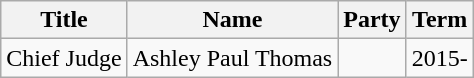<table class = "wikitable">
<tr>
<th>Title</th>
<th>Name</th>
<th>Party</th>
<th>Term</th>
</tr>
<tr>
<td>Chief Judge</td>
<td>Ashley Paul Thomas</td>
<td></td>
<td>2015-</td>
</tr>
</table>
